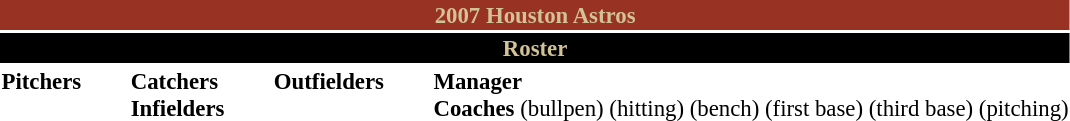<table class="toccolours" style="font-size: 95%;">
<tr>
<th colspan="10" style="background:#983222; color:#d2c295; text-align:center;">2007 Houston Astros</th>
</tr>
<tr>
<td colspan="10" style="background:#000; color:#d2c295; text-align:center;"><strong>Roster</strong></td>
</tr>
<tr>
<td valign="top"><strong>Pitchers</strong><br>



















</td>
<td width="25px"></td>
<td valign="top"><strong>Catchers</strong><br>



<strong>Infielders</strong>









</td>
<td width="25px"></td>
<td valign="top"><strong>Outfielders</strong><br>




</td>
<td width="25px"></td>
<td valign="top"><strong>Manager</strong><br>
<strong>Coaches</strong>
(bullpen)
 (hitting)
 (bench)
 (first base)
 (third base)
 (pitching)</td>
</tr>
</table>
